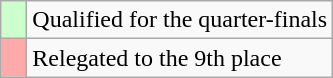<table class="wikitable">
<tr>
<td width=10px bgcolor="#ccffcc"></td>
<td>Qualified for the quarter-finals</td>
</tr>
<tr>
<td width=10px bgcolor="#ffaaaa"></td>
<td>Relegated to the 9th place</td>
</tr>
</table>
